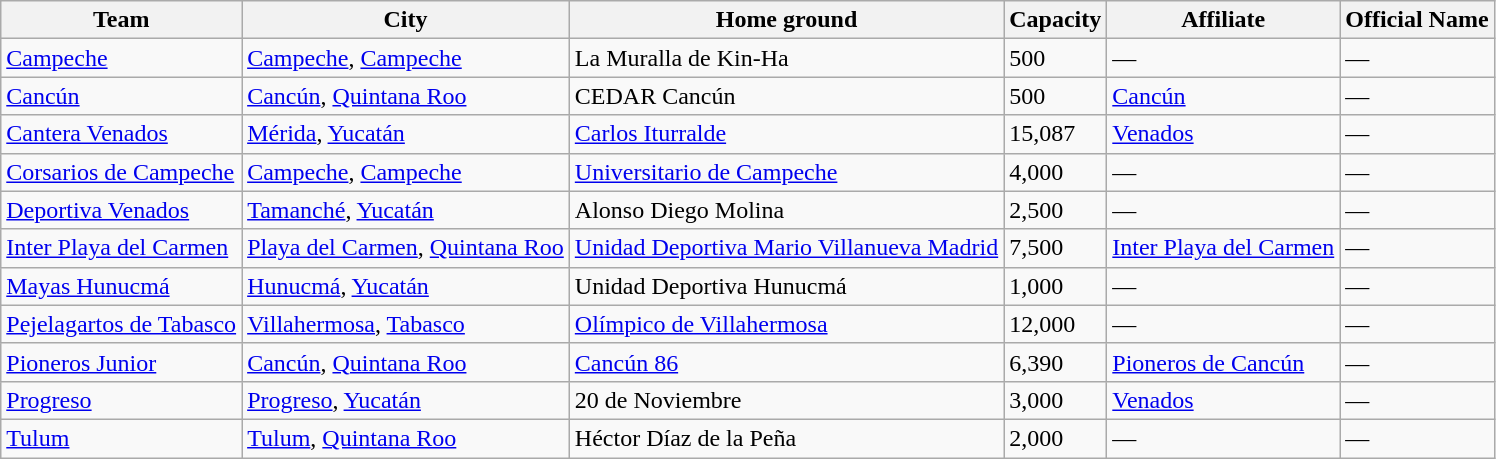<table class="wikitable sortable">
<tr>
<th>Team</th>
<th>City</th>
<th>Home ground</th>
<th>Capacity</th>
<th>Affiliate</th>
<th>Official Name</th>
</tr>
<tr>
<td><a href='#'>Campeche</a></td>
<td><a href='#'>Campeche</a>, <a href='#'>Campeche</a></td>
<td>La Muralla de Kin-Ha</td>
<td>500</td>
<td>—</td>
<td>—</td>
</tr>
<tr>
<td><a href='#'>Cancún</a></td>
<td><a href='#'>Cancún</a>, <a href='#'>Quintana Roo</a></td>
<td>CEDAR Cancún</td>
<td>500</td>
<td><a href='#'>Cancún</a></td>
<td>—</td>
</tr>
<tr>
<td><a href='#'>Cantera Venados</a></td>
<td><a href='#'>Mérida</a>, <a href='#'>Yucatán</a></td>
<td><a href='#'>Carlos Iturralde</a></td>
<td>15,087</td>
<td><a href='#'>Venados</a></td>
<td>—</td>
</tr>
<tr>
<td><a href='#'>Corsarios de Campeche</a></td>
<td><a href='#'>Campeche</a>, <a href='#'>Campeche</a></td>
<td><a href='#'>Universitario de Campeche</a></td>
<td>4,000</td>
<td>—</td>
<td>—</td>
</tr>
<tr>
<td><a href='#'>Deportiva Venados</a></td>
<td><a href='#'>Tamanché</a>, <a href='#'>Yucatán</a></td>
<td>Alonso Diego Molina</td>
<td>2,500</td>
<td>—</td>
<td>—</td>
</tr>
<tr>
<td><a href='#'>Inter Playa del Carmen</a></td>
<td><a href='#'>Playa del Carmen</a>, <a href='#'>Quintana Roo</a></td>
<td><a href='#'>Unidad Deportiva Mario Villanueva Madrid</a></td>
<td>7,500</td>
<td><a href='#'>Inter Playa del Carmen</a></td>
<td>—</td>
</tr>
<tr>
<td><a href='#'>Mayas Hunucmá</a></td>
<td><a href='#'>Hunucmá</a>, <a href='#'>Yucatán</a></td>
<td>Unidad Deportiva Hunucmá</td>
<td>1,000</td>
<td>—</td>
<td>—</td>
</tr>
<tr>
<td><a href='#'>Pejelagartos de Tabasco</a></td>
<td><a href='#'>Villahermosa</a>, <a href='#'>Tabasco</a></td>
<td><a href='#'>Olímpico de Villahermosa</a></td>
<td>12,000</td>
<td>—</td>
<td>—</td>
</tr>
<tr>
<td><a href='#'>Pioneros Junior</a></td>
<td><a href='#'>Cancún</a>, <a href='#'>Quintana Roo</a></td>
<td><a href='#'>Cancún 86</a></td>
<td>6,390</td>
<td><a href='#'>Pioneros de Cancún</a></td>
<td>—</td>
</tr>
<tr>
<td><a href='#'>Progreso</a></td>
<td><a href='#'>Progreso</a>, <a href='#'>Yucatán</a></td>
<td>20 de Noviembre</td>
<td>3,000</td>
<td><a href='#'>Venados</a></td>
<td>—</td>
</tr>
<tr>
<td><a href='#'>Tulum</a></td>
<td><a href='#'>Tulum</a>, <a href='#'>Quintana Roo</a></td>
<td>Héctor Díaz de la Peña</td>
<td>2,000</td>
<td>—</td>
<td>—</td>
</tr>
</table>
